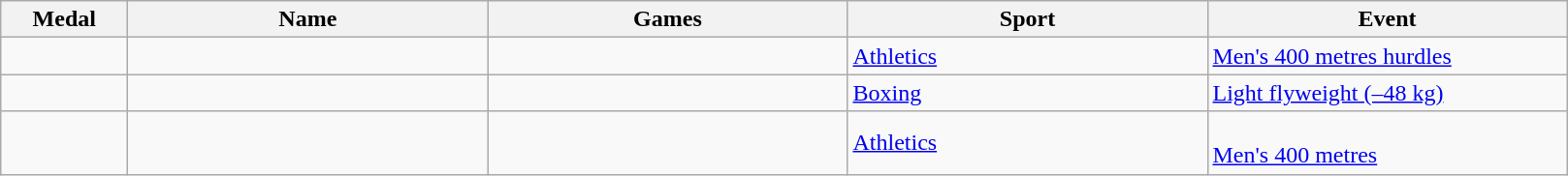<table class="wikitable sortable">
<tr>
<th style="width:5em">Medal</th>
<th style="width:15em">Name</th>
<th style="width:15em">Games</th>
<th style="width:15em">Sport</th>
<th style="width:15em">Event</th>
</tr>
<tr>
<td></td>
<td></td>
<td></td>
<td> <a href='#'>Athletics</a></td>
<td><a href='#'>Men's 400 metres hurdles</a></td>
</tr>
<tr>
<td></td>
<td></td>
<td></td>
<td> <a href='#'>Boxing</a></td>
<td><a href='#'>Light flyweight (–48 kg)</a></td>
</tr>
<tr>
<td></td>
<td></td>
<td></td>
<td> <a href='#'>Athletics</a></td>
<td><br><a href='#'>Men's 400 metres</a></td>
</tr>
</table>
